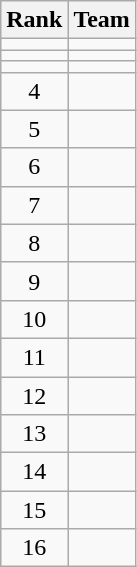<table class="wikitable">
<tr>
<th>Rank</th>
<th>Team</th>
</tr>
<tr>
<td align=center></td>
<td></td>
</tr>
<tr>
<td align=center></td>
<td></td>
</tr>
<tr>
<td align=center></td>
<td></td>
</tr>
<tr>
<td align=center>4</td>
<td></td>
</tr>
<tr>
<td align=center>5</td>
<td></td>
</tr>
<tr>
<td align=center>6</td>
<td></td>
</tr>
<tr>
<td align=center>7</td>
<td></td>
</tr>
<tr>
<td align=center>8</td>
<td></td>
</tr>
<tr>
<td align=center>9</td>
<td></td>
</tr>
<tr>
<td align=center>10</td>
<td></td>
</tr>
<tr>
<td align=center>11</td>
<td></td>
</tr>
<tr>
<td align=center>12</td>
<td></td>
</tr>
<tr>
<td align=center>13</td>
<td></td>
</tr>
<tr>
<td align=center>14</td>
<td></td>
</tr>
<tr>
<td align=center>15</td>
<td></td>
</tr>
<tr>
<td align=center>16</td>
<td></td>
</tr>
</table>
